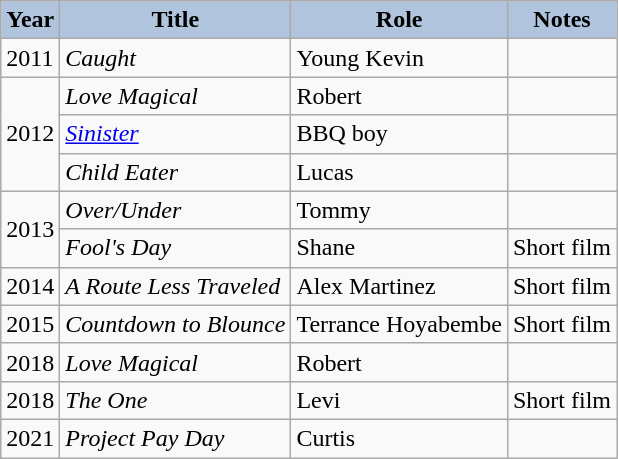<table class="wikitable">
<tr>
<th style="background:#B0C4DE;">Year</th>
<th style="background:#B0C4DE;">Title</th>
<th style="background:#B0C4DE;">Role</th>
<th style="background:#B0C4DE;">Notes</th>
</tr>
<tr>
<td>2011</td>
<td><em>Caught</em></td>
<td>Young Kevin</td>
<td></td>
</tr>
<tr>
<td rowspan=3>2012</td>
<td><em>Love Magical</em></td>
<td>Robert</td>
<td></td>
</tr>
<tr>
<td><em><a href='#'>Sinister</a></em></td>
<td>BBQ boy</td>
<td></td>
</tr>
<tr>
<td><em>Child Eater</em></td>
<td>Lucas</td>
<td></td>
</tr>
<tr>
<td rowspan=2>2013</td>
<td><em>Over/Under</em></td>
<td>Tommy</td>
<td></td>
</tr>
<tr>
<td><em>Fool's Day</em></td>
<td>Shane</td>
<td>Short film</td>
</tr>
<tr>
<td>2014</td>
<td><em>A Route Less Traveled</em></td>
<td>Alex Martinez</td>
<td>Short film</td>
</tr>
<tr>
<td>2015</td>
<td><em>Countdown to Blounce</em></td>
<td>Terrance Hoyabembe</td>
<td>Short film</td>
</tr>
<tr>
<td>2018</td>
<td><em>Love Magical</em></td>
<td>Robert</td>
<td></td>
</tr>
<tr>
<td>2018</td>
<td><em>The One</em></td>
<td>Levi</td>
<td>Short film</td>
</tr>
<tr>
<td>2021</td>
<td><em>Project Pay Day</em></td>
<td>Curtis</td>
<td></td>
</tr>
</table>
